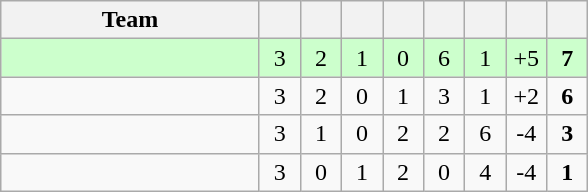<table class="wikitable" style="text-align: center;">
<tr>
<th width="165">Team</th>
<th width="20"></th>
<th width="20"></th>
<th width="20"></th>
<th width="20"></th>
<th width="20"></th>
<th width="20"></th>
<th width="20"></th>
<th width="20"></th>
</tr>
<tr bgcolor="#ccffcc">
<td align=left></td>
<td>3</td>
<td>2</td>
<td>1</td>
<td>0</td>
<td>6</td>
<td>1</td>
<td>+5</td>
<td><strong>7</strong></td>
</tr>
<tr>
<td align=left></td>
<td>3</td>
<td>2</td>
<td>0</td>
<td>1</td>
<td>3</td>
<td>1</td>
<td>+2</td>
<td><strong>6</strong></td>
</tr>
<tr>
<td align=left></td>
<td>3</td>
<td>1</td>
<td>0</td>
<td>2</td>
<td>2</td>
<td>6</td>
<td>-4</td>
<td><strong>3</strong></td>
</tr>
<tr>
<td align=left></td>
<td>3</td>
<td>0</td>
<td>1</td>
<td>2</td>
<td>0</td>
<td>4</td>
<td>-4</td>
<td><strong>1</strong></td>
</tr>
</table>
